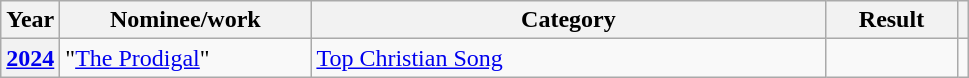<table class="wikitable plainrowheaders">
<tr>
<th>Year</th>
<th style="width:10em;">Nominee/work</th>
<th style="width:21em;">Category</th>
<th style="width:5em;">Result</th>
<th></th>
</tr>
<tr>
<th scope="row"><a href='#'>2024</a></th>
<td>"<a href='#'>The Prodigal</a>"</td>
<td><a href='#'>Top Christian Song</a></td>
<td></td>
<td></td>
</tr>
</table>
